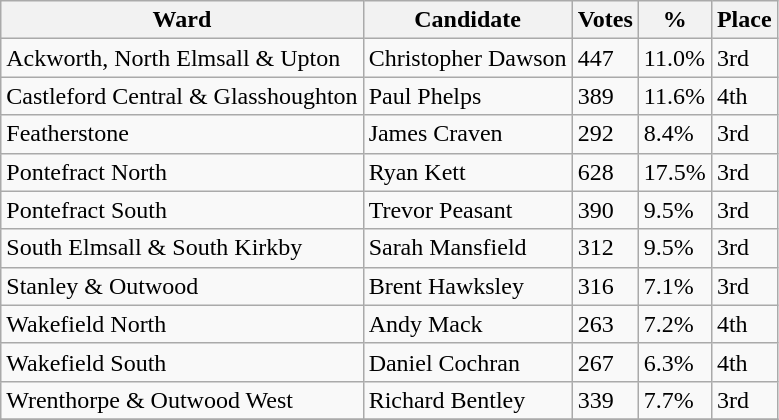<table class="wikitable">
<tr>
<th>Ward</th>
<th>Candidate</th>
<th>Votes</th>
<th>%</th>
<th>Place</th>
</tr>
<tr>
<td>Ackworth, North Elmsall & Upton</td>
<td>Christopher Dawson</td>
<td>447</td>
<td>11.0%</td>
<td>3rd</td>
</tr>
<tr>
<td>Castleford Central & Glasshoughton</td>
<td>Paul Phelps</td>
<td>389</td>
<td>11.6%</td>
<td>4th</td>
</tr>
<tr>
<td>Featherstone</td>
<td>James Craven</td>
<td>292</td>
<td>8.4%</td>
<td>3rd</td>
</tr>
<tr>
<td>Pontefract North</td>
<td>Ryan Kett</td>
<td>628</td>
<td>17.5%</td>
<td>3rd</td>
</tr>
<tr>
<td>Pontefract South</td>
<td>Trevor Peasant</td>
<td>390</td>
<td>9.5%</td>
<td>3rd</td>
</tr>
<tr>
<td>South Elmsall & South Kirkby</td>
<td>Sarah Mansfield</td>
<td>312</td>
<td>9.5%</td>
<td>3rd</td>
</tr>
<tr>
<td>Stanley & Outwood</td>
<td>Brent Hawksley</td>
<td>316</td>
<td>7.1%</td>
<td>3rd</td>
</tr>
<tr>
<td>Wakefield North</td>
<td>Andy Mack</td>
<td>263</td>
<td>7.2%</td>
<td>4th</td>
</tr>
<tr>
<td>Wakefield South</td>
<td>Daniel Cochran</td>
<td>267</td>
<td>6.3%</td>
<td>4th</td>
</tr>
<tr>
<td>Wrenthorpe & Outwood West</td>
<td>Richard Bentley</td>
<td>339</td>
<td>7.7%</td>
<td>3rd</td>
</tr>
<tr>
</tr>
</table>
